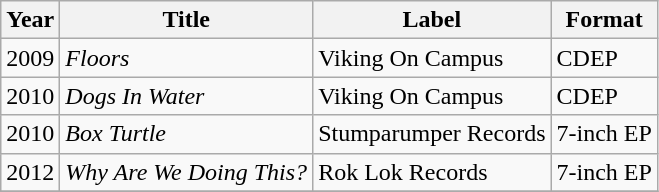<table class="wikitable">
<tr>
<th>Year</th>
<th>Title</th>
<th>Label</th>
<th>Format</th>
</tr>
<tr>
<td>2009</td>
<td><em>Floors</em></td>
<td>Viking On Campus</td>
<td>CDEP</td>
</tr>
<tr>
<td>2010</td>
<td><em>Dogs In Water</em></td>
<td>Viking On Campus</td>
<td>CDEP</td>
</tr>
<tr>
<td>2010</td>
<td><em>Box Turtle</em></td>
<td>Stumparumper Records</td>
<td>7-inch EP</td>
</tr>
<tr>
<td>2012</td>
<td><em>Why Are We Doing This?</em></td>
<td>Rok Lok Records</td>
<td>7-inch EP</td>
</tr>
<tr>
</tr>
</table>
